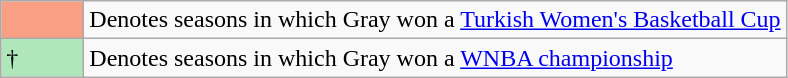<table class="wikitable">
<tr>
<td style="background:#f89f84; width:3em;"></td>
<td>Denotes seasons in which Gray won a <a href='#'>Turkish Women's Basketball Cup</a></td>
</tr>
<tr>
<td style="background:#afe6ba; width:3em;">†</td>
<td>Denotes seasons in which Gray won a <a href='#'>WNBA championship</a></td>
</tr>
</table>
